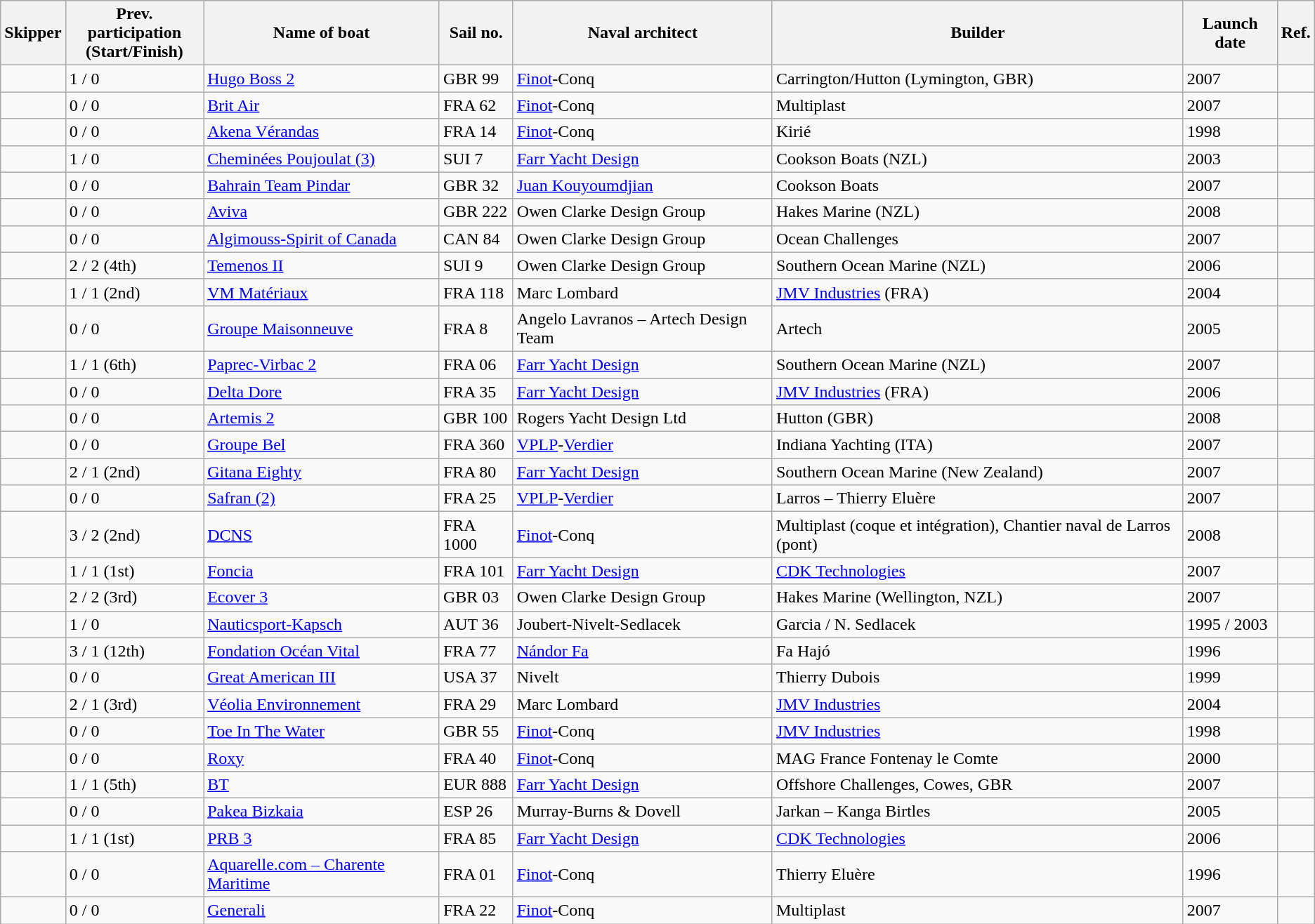<table class="sortable wikitable">
<tr>
<th>Skipper</th>
<th>Prev. participation<br>(Start/Finish)</th>
<th>Name of boat</th>
<th>Sail no.</th>
<th>Naval architect</th>
<th>Builder</th>
<th>Launch date</th>
<th>Ref.</th>
</tr>
<tr>
<td></td>
<td>1 / 0</td>
<td><a href='#'>Hugo Boss 2</a></td>
<td>GBR 99</td>
<td><a href='#'>Finot</a>-Conq</td>
<td>Carrington/Hutton (Lymington, GBR)</td>
<td>2007</td>
<td></td>
</tr>
<tr>
<td></td>
<td>0 / 0</td>
<td><a href='#'>Brit Air</a></td>
<td>FRA 62</td>
<td><a href='#'>Finot</a>-Conq</td>
<td>Multiplast</td>
<td>2007</td>
<td></td>
</tr>
<tr>
<td></td>
<td>0 / 0</td>
<td><a href='#'>Akena Vérandas</a></td>
<td>FRA 14</td>
<td><a href='#'>Finot</a>-Conq</td>
<td>Kirié</td>
<td>1998</td>
<td></td>
</tr>
<tr>
<td></td>
<td>1 / 0</td>
<td><a href='#'>Cheminées Poujoulat (3)</a></td>
<td>SUI 7</td>
<td><a href='#'>Farr Yacht Design</a></td>
<td>Cookson Boats (NZL)</td>
<td>2003</td>
<td></td>
</tr>
<tr>
<td></td>
<td>0 / 0</td>
<td><a href='#'>Bahrain Team Pindar</a></td>
<td>GBR 32</td>
<td><a href='#'>Juan Kouyoumdjian</a></td>
<td>Cookson Boats</td>
<td>2007</td>
<td></td>
</tr>
<tr>
<td></td>
<td>0 / 0</td>
<td><a href='#'>Aviva</a></td>
<td>GBR 222</td>
<td>Owen Clarke Design Group</td>
<td>Hakes Marine (NZL)</td>
<td>2008</td>
<td></td>
</tr>
<tr>
<td></td>
<td>0 / 0</td>
<td><a href='#'>Algimouss-Spirit of Canada</a></td>
<td>CAN 84</td>
<td>Owen Clarke Design Group</td>
<td>Ocean Challenges</td>
<td>2007</td>
<td></td>
</tr>
<tr>
<td></td>
<td>2 / 2 (4th)</td>
<td><a href='#'>Temenos II</a></td>
<td>SUI 9</td>
<td>Owen Clarke Design Group</td>
<td>Southern Ocean Marine (NZL)</td>
<td>2006</td>
<td></td>
</tr>
<tr>
<td></td>
<td>1 / 1 (2nd)</td>
<td><a href='#'>VM Matériaux</a></td>
<td>FRA 118</td>
<td>Marc Lombard</td>
<td><a href='#'>JMV Industries</a> (FRA)</td>
<td>2004</td>
<td></td>
</tr>
<tr>
<td></td>
<td>0 / 0</td>
<td><a href='#'>Groupe Maisonneuve</a></td>
<td>FRA 8</td>
<td>Angelo Lavranos – Artech Design Team</td>
<td>Artech</td>
<td>2005</td>
<td></td>
</tr>
<tr>
<td></td>
<td>1 / 1 (6th)</td>
<td><a href='#'>Paprec-Virbac 2</a></td>
<td>FRA 06</td>
<td><a href='#'>Farr Yacht Design</a></td>
<td>Southern Ocean Marine (NZL)</td>
<td>2007</td>
<td></td>
</tr>
<tr>
<td></td>
<td>0 / 0</td>
<td><a href='#'>Delta Dore</a></td>
<td>FRA 35</td>
<td><a href='#'>Farr Yacht Design</a></td>
<td><a href='#'>JMV Industries</a> (FRA)</td>
<td>2006</td>
<td></td>
</tr>
<tr>
<td></td>
<td>0 / 0</td>
<td><a href='#'>Artemis 2</a></td>
<td>GBR 100</td>
<td>Rogers Yacht Design Ltd</td>
<td>Hutton (GBR)</td>
<td>2008</td>
<td></td>
</tr>
<tr>
<td></td>
<td>0 / 0</td>
<td><a href='#'>Groupe Bel</a></td>
<td>FRA 360</td>
<td><a href='#'>VPLP</a>-<a href='#'>Verdier</a></td>
<td>Indiana Yachting (ITA)</td>
<td>2007</td>
<td></td>
</tr>
<tr>
<td></td>
<td>2 / 1 (2nd)</td>
<td><a href='#'>Gitana Eighty</a></td>
<td>FRA 80</td>
<td><a href='#'>Farr Yacht Design</a></td>
<td>Southern Ocean Marine (New Zealand)</td>
<td>2007</td>
<td></td>
</tr>
<tr>
<td></td>
<td>0 / 0</td>
<td><a href='#'>Safran (2)</a></td>
<td>FRA 25</td>
<td><a href='#'>VPLP</a>-<a href='#'>Verdier</a></td>
<td>Larros – Thierry Eluère</td>
<td>2007</td>
<td></td>
</tr>
<tr>
<td></td>
<td>3 / 2 (2nd)</td>
<td><a href='#'>DCNS</a></td>
<td>FRA 1000</td>
<td><a href='#'>Finot</a>-Conq</td>
<td>Multiplast (coque et intégration), Chantier naval de Larros (pont)</td>
<td>2008</td>
<td></td>
</tr>
<tr>
<td></td>
<td>1 / 1 (1st)</td>
<td><a href='#'>Foncia</a></td>
<td>FRA 101</td>
<td><a href='#'>Farr Yacht Design</a></td>
<td><a href='#'>CDK Technologies</a></td>
<td>2007</td>
<td></td>
</tr>
<tr>
<td></td>
<td>2 / 2 (3rd)</td>
<td><a href='#'>Ecover 3</a></td>
<td>GBR 03</td>
<td>Owen Clarke Design Group</td>
<td>Hakes Marine (Wellington, NZL)</td>
<td>2007</td>
<td></td>
</tr>
<tr>
<td></td>
<td>1 / 0</td>
<td><a href='#'>Nauticsport-Kapsch</a></td>
<td>AUT 36</td>
<td>Joubert-Nivelt-Sedlacek</td>
<td>Garcia / N. Sedlacek</td>
<td>1995 / 2003</td>
<td></td>
</tr>
<tr>
<td></td>
<td>3 / 1 (12th)</td>
<td><a href='#'>Fondation Océan Vital</a></td>
<td>FRA 77</td>
<td><a href='#'>Nándor Fa</a></td>
<td>Fa Hajó</td>
<td>1996</td>
<td></td>
</tr>
<tr>
<td></td>
<td>0 / 0</td>
<td><a href='#'>Great American III</a></td>
<td>USA 37</td>
<td>Nivelt</td>
<td>Thierry Dubois</td>
<td>1999</td>
<td></td>
</tr>
<tr>
<td></td>
<td>2 / 1 (3rd)</td>
<td><a href='#'>Véolia Environnement</a></td>
<td>FRA 29</td>
<td>Marc Lombard</td>
<td><a href='#'>JMV Industries</a></td>
<td>2004</td>
<td></td>
</tr>
<tr>
<td></td>
<td>0 / 0</td>
<td><a href='#'>Toe In The Water</a></td>
<td>GBR 55</td>
<td><a href='#'>Finot</a>-Conq</td>
<td><a href='#'>JMV Industries</a></td>
<td>1998</td>
<td></td>
</tr>
<tr>
<td></td>
<td>0 / 0</td>
<td><a href='#'>Roxy</a></td>
<td>FRA 40</td>
<td><a href='#'>Finot</a>-Conq</td>
<td>MAG France Fontenay le Comte</td>
<td>2000</td>
<td></td>
</tr>
<tr>
<td></td>
<td>1 / 1 (5th)</td>
<td><a href='#'>BT</a></td>
<td>EUR 888</td>
<td><a href='#'>Farr Yacht Design</a></td>
<td>Offshore Challenges, Cowes, GBR</td>
<td>2007</td>
<td></td>
</tr>
<tr>
<td></td>
<td>0 / 0</td>
<td><a href='#'>Pakea Bizkaia</a></td>
<td>ESP 26</td>
<td>Murray-Burns & Dovell</td>
<td>Jarkan – Kanga Birtles</td>
<td>2005</td>
<td></td>
</tr>
<tr>
<td></td>
<td>1 / 1 (1st)</td>
<td><a href='#'>PRB 3</a></td>
<td>FRA 85</td>
<td><a href='#'>Farr Yacht Design</a></td>
<td><a href='#'>CDK Technologies</a></td>
<td>2006</td>
<td></td>
</tr>
<tr>
<td></td>
<td>0 / 0</td>
<td><a href='#'>Aquarelle.com – Charente Maritime</a></td>
<td>FRA 01</td>
<td><a href='#'>Finot</a>-Conq</td>
<td>Thierry Eluère</td>
<td>1996</td>
<td></td>
</tr>
<tr>
<td></td>
<td>0 / 0</td>
<td><a href='#'>Generali</a></td>
<td>FRA 22</td>
<td><a href='#'>Finot</a>-Conq</td>
<td>Multiplast</td>
<td>2007</td>
<td></td>
</tr>
</table>
